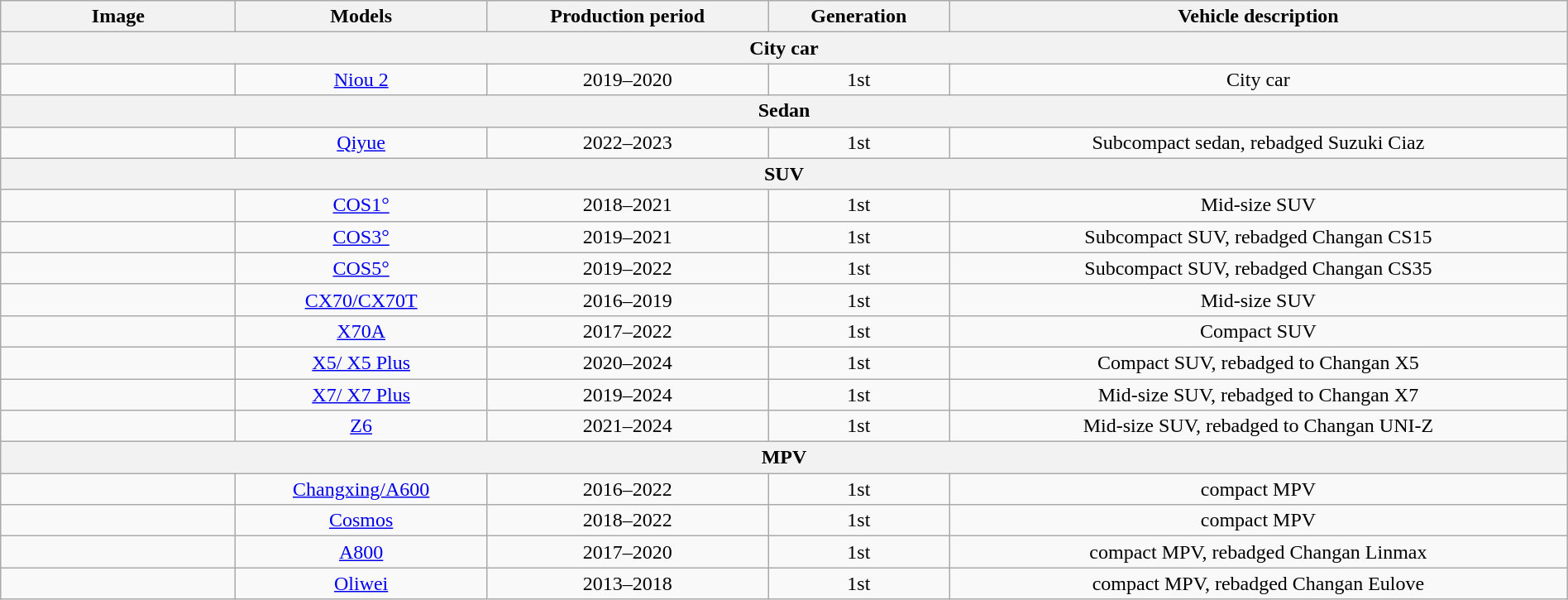<table class="wikitable sortable" style="text-align: center; width: 100%">
<tr>
<th class="unsortable" width="15%">Image</th>
<th>Models</th>
<th>Production period</th>
<th class="unsortable">Generation</th>
<th>Vehicle description</th>
</tr>
<tr>
<th colspan="5">City car</th>
</tr>
<tr>
<td></td>
<td><a href='#'>Niou 2</a></td>
<td>2019–2020</td>
<td>1st</td>
<td>City car</td>
</tr>
<tr>
<th colspan="5">Sedan</th>
</tr>
<tr>
<td></td>
<td><a href='#'>Qiyue</a></td>
<td>2022–2023</td>
<td>1st</td>
<td>Subcompact sedan, rebadged Suzuki Ciaz</td>
</tr>
<tr>
<th colspan="5">SUV</th>
</tr>
<tr>
<td></td>
<td><a href='#'>COS1°</a></td>
<td>2018–2021</td>
<td>1st</td>
<td>Mid-size SUV</td>
</tr>
<tr>
<td></td>
<td><a href='#'>COS3°</a></td>
<td>2019–2021</td>
<td>1st</td>
<td>Subcompact SUV, rebadged Changan CS15</td>
</tr>
<tr>
<td></td>
<td><a href='#'>COS5°</a></td>
<td>2019–2022</td>
<td>1st</td>
<td>Subcompact SUV, rebadged Changan CS35</td>
</tr>
<tr>
<td></td>
<td><a href='#'>CX70/CX70T</a></td>
<td>2016–2019</td>
<td>1st</td>
<td>Mid-size SUV</td>
</tr>
<tr>
<td></td>
<td><a href='#'>X70A</a></td>
<td>2017–2022</td>
<td>1st</td>
<td>Compact SUV</td>
</tr>
<tr>
<td></td>
<td><a href='#'>X5/ X5 Plus</a></td>
<td>2020–2024</td>
<td>1st</td>
<td>Compact SUV, rebadged to Changan X5</td>
</tr>
<tr>
<td></td>
<td><a href='#'>X7/ X7 Plus</a></td>
<td>2019–2024</td>
<td>1st</td>
<td>Mid-size SUV, rebadged to Changan X7</td>
</tr>
<tr>
<td></td>
<td><a href='#'>Z6</a></td>
<td>2021–2024</td>
<td>1st</td>
<td>Mid-size SUV, rebadged to Changan UNI-Z</td>
</tr>
<tr>
<th colspan="5">MPV</th>
</tr>
<tr>
<td></td>
<td><a href='#'>Changxing/A600</a></td>
<td>2016–2022</td>
<td>1st</td>
<td>compact MPV</td>
</tr>
<tr>
<td></td>
<td><a href='#'>Cosmos</a></td>
<td>2018–2022</td>
<td>1st</td>
<td>compact MPV</td>
</tr>
<tr>
<td></td>
<td><a href='#'>A800</a></td>
<td>2017–2020</td>
<td>1st</td>
<td>compact MPV, rebadged Changan Linmax</td>
</tr>
<tr>
<td></td>
<td><a href='#'>Oliwei</a></td>
<td>2013–2018</td>
<td>1st</td>
<td>compact MPV, rebadged Changan Eulove</td>
</tr>
</table>
